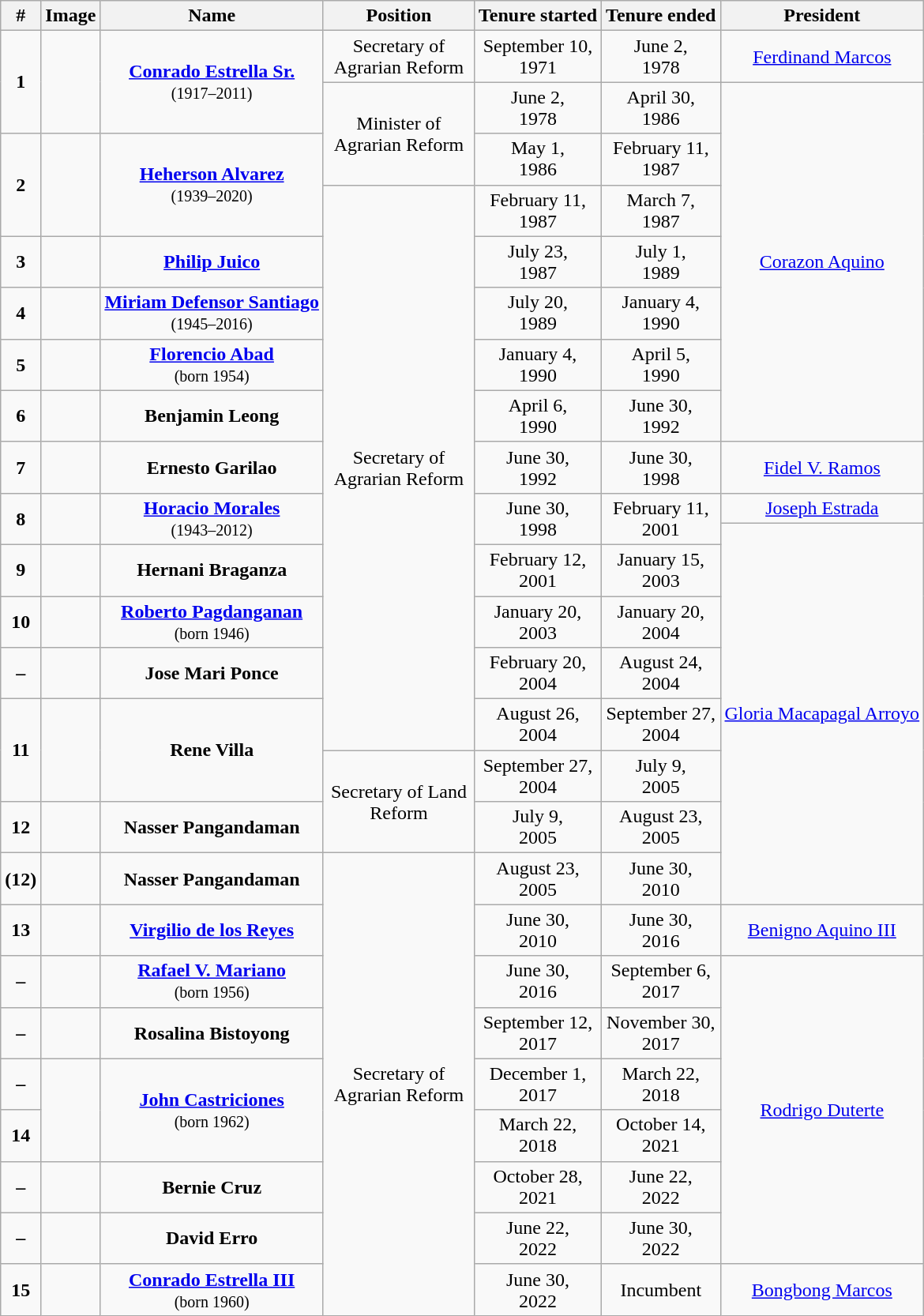<table class="wikitable" style="text-align:center; border:1px #aaf solid;">
<tr>
<th>#</th>
<th>Image</th>
<th>Name</th>
<th width=120px>Position</th>
<th>Tenure started</th>
<th>Tenure ended</th>
<th>President</th>
</tr>
<tr>
<td rowspan="3"><strong>1</strong></td>
<td rowspan="3"></td>
<td rowspan="3"><strong><a href='#'>Conrado Estrella Sr.</a></strong><br><small>(1917–2011)</small><br></td>
<td>Secretary of Agrarian Reform</td>
<td>September 10,<br>1971</td>
<td>June 2,<br>1978</td>
<td rowspan="2"><a href='#'>Ferdinand Marcos</a></td>
</tr>
<tr>
<td rowspan="3">Minister of Agrarian Reform</td>
<td rowspan="2">June 2,<br>1978</td>
<td rowspan="2">April 30,<br>1986</td>
</tr>
<tr>
<td rowspan="7"><a href='#'>Corazon Aquino</a></td>
</tr>
<tr>
<td rowspan="2"><strong>2</strong></td>
<td rowspan="2"></td>
<td rowspan="2"><strong><a href='#'>Heherson Alvarez</a></strong><br><small>(1939–2020)</small></td>
<td>May 1,<br>1986</td>
<td>February 11,<br>1987</td>
</tr>
<tr>
<td rowspan="12">Secretary of Agrarian Reform</td>
<td>February 11,<br>1987</td>
<td>March 7,<br>1987</td>
</tr>
<tr>
<td><strong>3</strong></td>
<td></td>
<td><strong><a href='#'>Philip Juico</a></strong></td>
<td>July 23,<br>1987</td>
<td>July 1,<br>1989</td>
</tr>
<tr>
<td><strong>4</strong></td>
<td></td>
<td><strong><a href='#'>Miriam Defensor Santiago</a></strong><br><small>(1945–2016)</small></td>
<td>July 20,<br>1989</td>
<td>January 4,<br>1990</td>
</tr>
<tr>
<td><strong>5</strong></td>
<td></td>
<td><strong><a href='#'>Florencio Abad</a></strong><br><small>(born 1954)</small></td>
<td>January 4,<br>1990</td>
<td>April 5,<br>1990</td>
</tr>
<tr>
<td><strong>6</strong></td>
<td></td>
<td><strong>Benjamin Leong</strong></td>
<td>April 6,<br>1990</td>
<td>June 30,<br>1992</td>
</tr>
<tr>
<td><strong>7</strong></td>
<td></td>
<td><strong>Ernesto Garilao</strong></td>
<td>June 30,<br>1992</td>
<td>June 30,<br>1998</td>
<td><a href='#'>Fidel V. Ramos</a></td>
</tr>
<tr>
<td rowspan="2"><strong>8</strong></td>
<td rowspan="2"></td>
<td rowspan="2"><strong><a href='#'>Horacio Morales</a></strong><br><small>(1943–2012)</small></td>
<td rowspan="2">June 30,<br>1998</td>
<td rowspan="2">February 11,<br>2001</td>
<td><a href='#'>Joseph Estrada</a></td>
</tr>
<tr>
<td rowspan="8"><a href='#'>Gloria Macapagal Arroyo</a></td>
</tr>
<tr>
<td><strong>9</strong></td>
<td></td>
<td><strong>Hernani Braganza</strong></td>
<td>February 12,<br>2001</td>
<td>January 15,<br>2003</td>
</tr>
<tr>
<td><strong>10</strong></td>
<td></td>
<td><strong><a href='#'>Roberto Pagdanganan</a></strong><br><small>(born 1946)</small></td>
<td>January 20,<br>2003</td>
<td>January 20,<br>2004</td>
</tr>
<tr>
<td><strong>–</strong></td>
<td></td>
<td><strong>Jose Mari Ponce</strong></td>
<td>February 20,<br>2004</td>
<td>August 24,<br>2004</td>
</tr>
<tr>
<td rowspan="2"><strong>11</strong></td>
<td rowspan="2"></td>
<td rowspan="2"><strong>Rene Villa</strong></td>
<td>August 26,<br>2004</td>
<td>September 27,<br>2004</td>
</tr>
<tr>
<td rowspan="2">Secretary of Land Reform</td>
<td>September 27,<br>2004</td>
<td>July 9,<br>2005</td>
</tr>
<tr>
<td><strong>12</strong></td>
<td></td>
<td><strong>Nasser Pangandaman</strong></td>
<td>July 9,<br>2005</td>
<td>August 23,<br>2005</td>
</tr>
<tr>
<td><strong>(12)</strong></td>
<td></td>
<td><strong>Nasser Pangandaman</strong></td>
<td rowspan="9">Secretary of Agrarian Reform</td>
<td>August 23,<br>2005</td>
<td>June 30,<br>2010</td>
</tr>
<tr>
<td><strong>13</strong></td>
<td></td>
<td><strong><a href='#'>Virgilio de los Reyes</a></strong><br></td>
<td>June 30,<br>2010</td>
<td>June 30,<br>2016</td>
<td><a href='#'>Benigno Aquino III</a></td>
</tr>
<tr>
<td><strong>–</strong></td>
<td></td>
<td><strong><a href='#'>Rafael V. Mariano</a></strong><br><small>(born 1956)</small><br></td>
<td>June 30,<br>2016</td>
<td>September 6,<br>2017</td>
<td rowspan="6"><a href='#'>Rodrigo Duterte</a></td>
</tr>
<tr>
<td><strong>–</strong></td>
<td></td>
<td><strong>Rosalina Bistoyong</strong><br></td>
<td>September 12,<br>2017</td>
<td>November 30,<br>2017</td>
</tr>
<tr>
<td><strong>–</strong></td>
<td rowspan="2"></td>
<td rowspan="2"><strong><a href='#'>John Castriciones</a></strong><br><small>(born 1962)</small><br></td>
<td>December 1,<br>2017</td>
<td>March 22,<br>2018</td>
</tr>
<tr>
<td><strong>14</strong></td>
<td>March 22,<br>2018</td>
<td>October 14,<br>2021</td>
</tr>
<tr>
<td><strong>–</strong></td>
<td></td>
<td><strong>Bernie Cruz</strong><br></td>
<td>October 28,<br>2021</td>
<td>June 22,<br>2022</td>
</tr>
<tr>
<td><strong>–</strong></td>
<td></td>
<td><strong>David Erro</strong><br></td>
<td>June 22,<br>2022</td>
<td>June 30,<br>2022</td>
</tr>
<tr>
<td><strong>15</strong></td>
<td></td>
<td><strong><a href='#'>Conrado Estrella III</a></strong><br><small>(born 1960)</small></td>
<td>June 30,<br>2022</td>
<td>Incumbent</td>
<td><a href='#'>Bongbong Marcos</a></td>
</tr>
</table>
